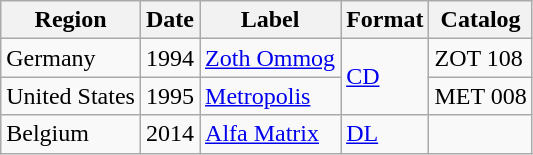<table class="wikitable">
<tr>
<th>Region</th>
<th>Date</th>
<th>Label</th>
<th>Format</th>
<th>Catalog</th>
</tr>
<tr>
<td>Germany</td>
<td>1994</td>
<td><a href='#'>Zoth Ommog</a></td>
<td rowspan="2"><a href='#'>CD</a></td>
<td>ZOT 108</td>
</tr>
<tr>
<td>United States</td>
<td>1995</td>
<td><a href='#'>Metropolis</a></td>
<td>MET 008</td>
</tr>
<tr>
<td>Belgium</td>
<td>2014</td>
<td><a href='#'>Alfa Matrix</a></td>
<td><a href='#'>DL</a></td>
<td></td>
</tr>
</table>
